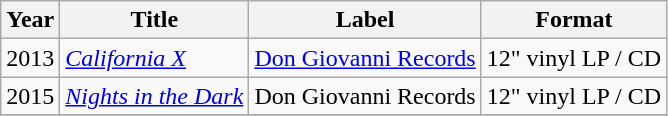<table class="wikitable">
<tr>
<th>Year</th>
<th>Title</th>
<th>Label</th>
<th>Format</th>
</tr>
<tr>
<td>2013</td>
<td><em><a href='#'>California X</a></em></td>
<td><a href='#'>Don Giovanni Records</a></td>
<td>12" vinyl LP / CD</td>
</tr>
<tr>
<td>2015</td>
<td><em><a href='#'>Nights in the Dark</a></em></td>
<td>Don Giovanni Records</td>
<td>12" vinyl LP / CD</td>
</tr>
<tr>
</tr>
</table>
